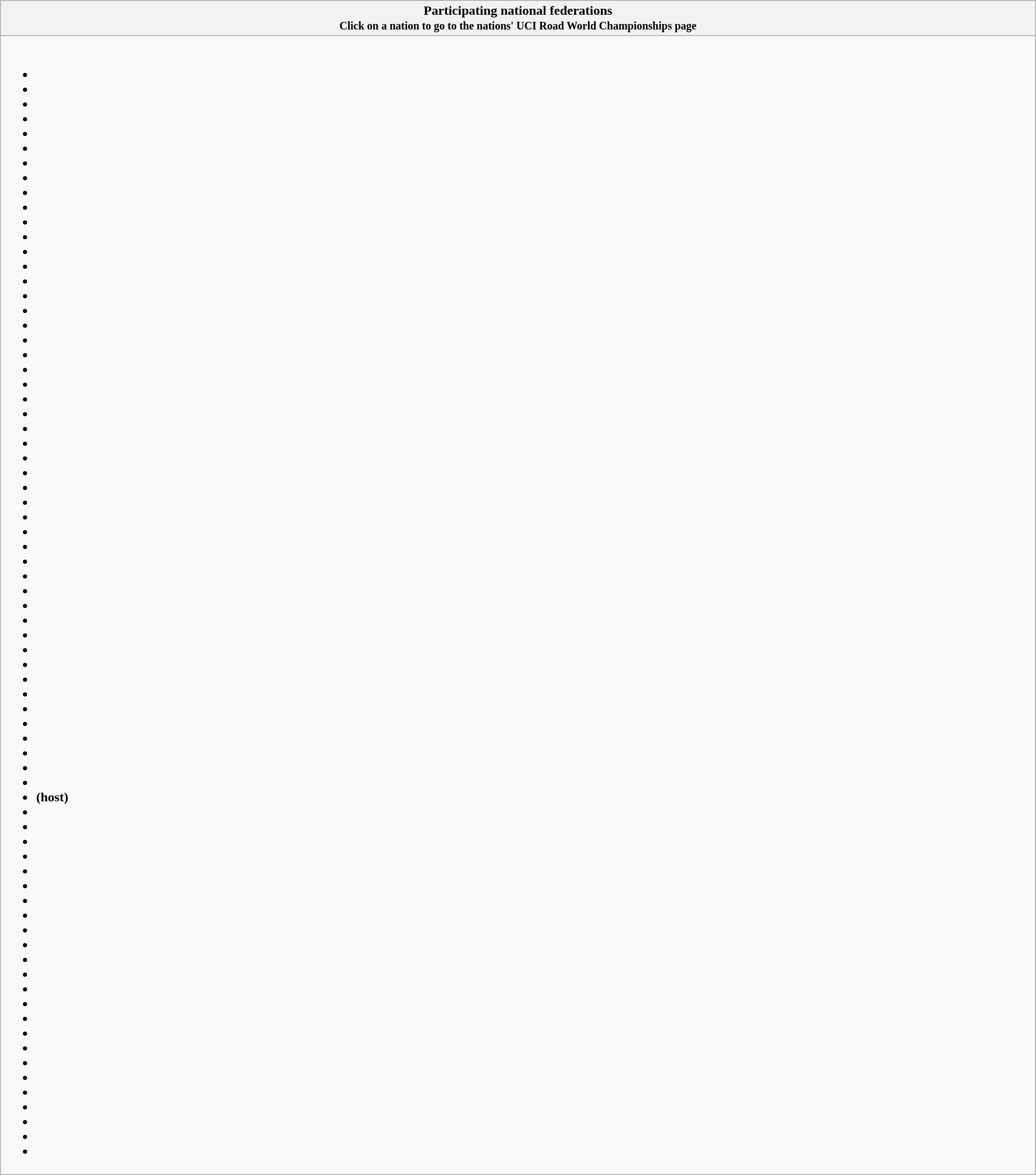<table class="wikitable collapsible" style="width:100%;">
<tr>
<th>Participating national federations<br><small>Click on a nation to go to the nations' UCI Road World Championships page</small></th>
</tr>
<tr>
<td><br><ul><li></li><li></li><li></li><li></li><li></li><li></li><li></li><li></li><li></li><li></li><li></li><li></li><li></li><li></li><li></li><li></li><li></li><li></li><li></li><li></li><li></li><li></li><li></li><li></li><li></li><li></li><li></li><li></li><li></li><li></li><li></li><li></li><li></li><li></li><li></li><li></li><li></li><li></li><li></li><li></li><li></li><li></li><li></li><li></li><li></li><li></li><li></li><li></li><li></li><li> <strong>(host)</strong></li><li></li><li></li><li></li><li></li><li></li><li></li><li></li><li></li><li></li><li></li><li></li><li></li><li></li><li></li><li></li><li></li><li></li><li></li><li></li><li></li><li></li><li></li><li></li><li></li></ul></td>
</tr>
</table>
